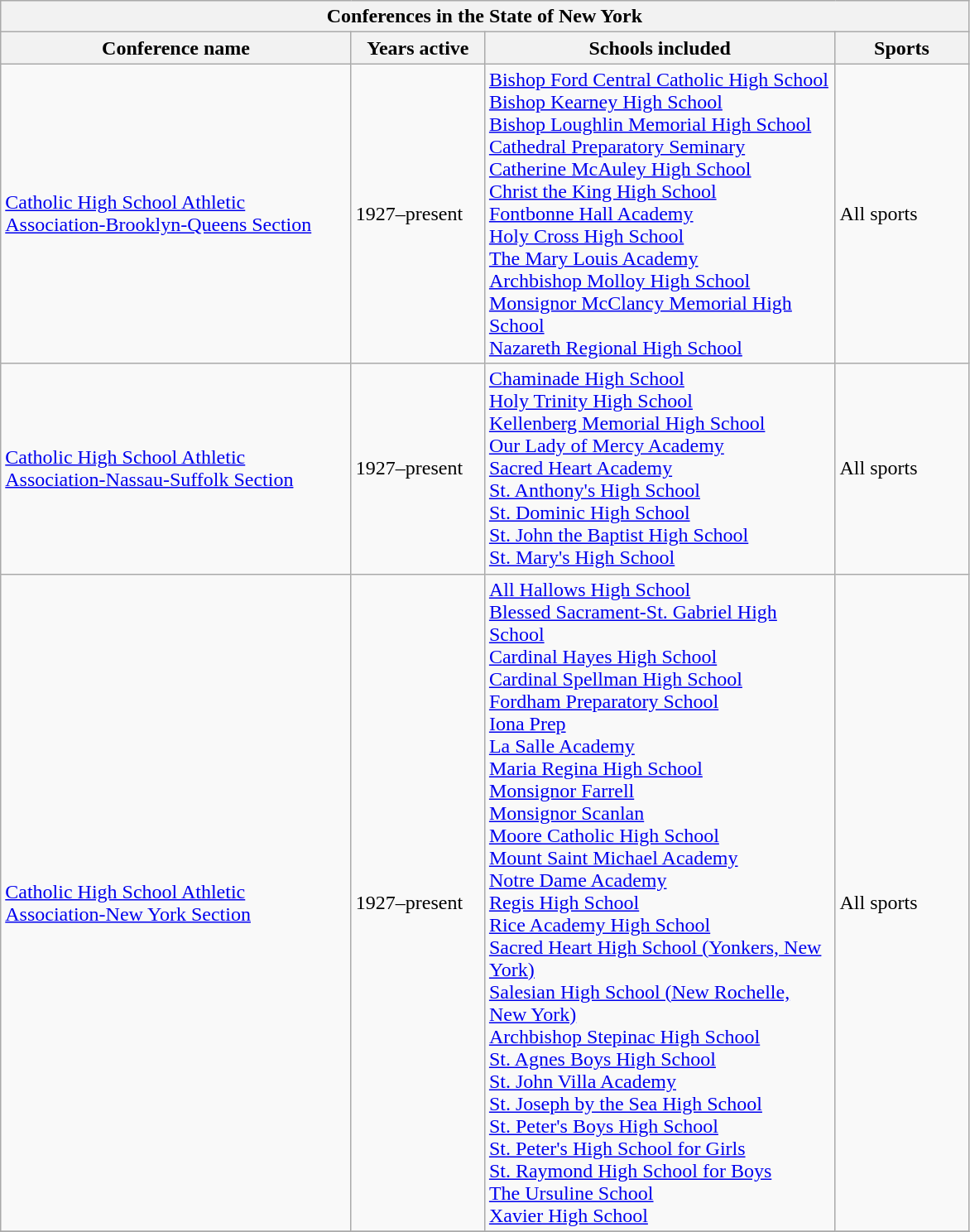<table class="wikitable">
<tr>
<th colspan="4">Conferences in the State of New York</th>
</tr>
<tr>
<th width="275">Conference name</th>
<th width="100">Years active</th>
<th width="275">Schools included</th>
<th width="100">Sports</th>
</tr>
<tr>
<td><a href='#'>Catholic High School Athletic Association-Brooklyn-Queens Section</a></td>
<td>1927–present</td>
<td><a href='#'>Bishop Ford Central Catholic High School</a><br><a href='#'>Bishop Kearney High School</a><br><a href='#'>Bishop Loughlin Memorial High School</a><br><a href='#'>Cathedral Preparatory Seminary</a><br><a href='#'>Catherine McAuley High School</a><br><a href='#'>Christ the King High School</a><br><a href='#'>Fontbonne Hall Academy</a><br><a href='#'>Holy Cross High School</a><br><a href='#'>The Mary Louis Academy</a><br><a href='#'>Archbishop Molloy High School</a><br><a href='#'>Monsignor McClancy Memorial High School</a><br><a href='#'>Nazareth Regional High School</a></td>
<td>All sports</td>
</tr>
<tr>
<td><a href='#'>Catholic High School Athletic Association-Nassau-Suffolk Section</a></td>
<td>1927–present</td>
<td><a href='#'>Chaminade High School</a><br><a href='#'>Holy Trinity High School</a><br><a href='#'>Kellenberg Memorial High School</a><br><a href='#'>Our Lady of Mercy Academy</a><br><a href='#'>Sacred Heart Academy</a><br><a href='#'>St. Anthony's High School</a><br><a href='#'>St. Dominic High School</a><br><a href='#'>St. John the Baptist High School</a><br><a href='#'>St. Mary's High School</a></td>
<td>All sports</td>
</tr>
<tr>
<td><a href='#'>Catholic High School Athletic Association-New York Section</a></td>
<td>1927–present</td>
<td><a href='#'>All Hallows High School</a><br><a href='#'>Blessed Sacrament-St. Gabriel High School</a><br><a href='#'>Cardinal Hayes High School</a><br><a href='#'>Cardinal Spellman High School</a><br><a href='#'>Fordham Preparatory School</a><br><a href='#'>Iona Prep</a><br><a href='#'>La Salle Academy</a><br><a href='#'>Maria Regina High School</a><br><a href='#'>Monsignor Farrell</a><br><a href='#'>Monsignor Scanlan</a><br><a href='#'>Moore Catholic High School</a><br><a href='#'>Mount Saint Michael Academy</a><br><a href='#'>Notre Dame Academy</a><br><a href='#'>Regis High School</a><br><a href='#'>Rice Academy High School</a><br><a href='#'>Sacred Heart High School (Yonkers, New York)</a><br><a href='#'>Salesian High School (New Rochelle, New York)</a><br><a href='#'>Archbishop Stepinac High School</a><br><a href='#'>St. Agnes Boys High School</a><br><a href='#'>St. John Villa Academy</a><br><a href='#'>St. Joseph by the Sea High School</a><br><a href='#'>St. Peter's Boys High School</a><br><a href='#'>St. Peter's High School for Girls</a><br><a href='#'>St. Raymond High School for Boys</a><br><a href='#'>The Ursuline School</a><br><a href='#'>Xavier High School</a></td>
<td>All sports</td>
</tr>
<tr>
</tr>
</table>
